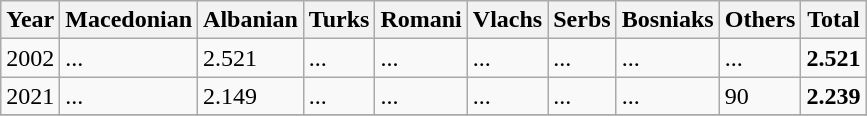<table class="wikitable">
<tr>
<th>Year</th>
<th>Macedonian</th>
<th>Albanian</th>
<th>Turks</th>
<th>Romani</th>
<th>Vlachs</th>
<th>Serbs</th>
<th>Bosniaks</th>
<th><abbr>Others</abbr></th>
<th>Total</th>
</tr>
<tr>
<td>2002</td>
<td>...</td>
<td>2.521</td>
<td>...</td>
<td>...</td>
<td>...</td>
<td>...</td>
<td>...</td>
<td>...</td>
<td><strong>2.521</strong></td>
</tr>
<tr>
<td>2021</td>
<td>...</td>
<td>2.149</td>
<td>...</td>
<td>...</td>
<td>...</td>
<td>...</td>
<td>...</td>
<td>90</td>
<td><strong>2.239</strong></td>
</tr>
<tr>
</tr>
</table>
